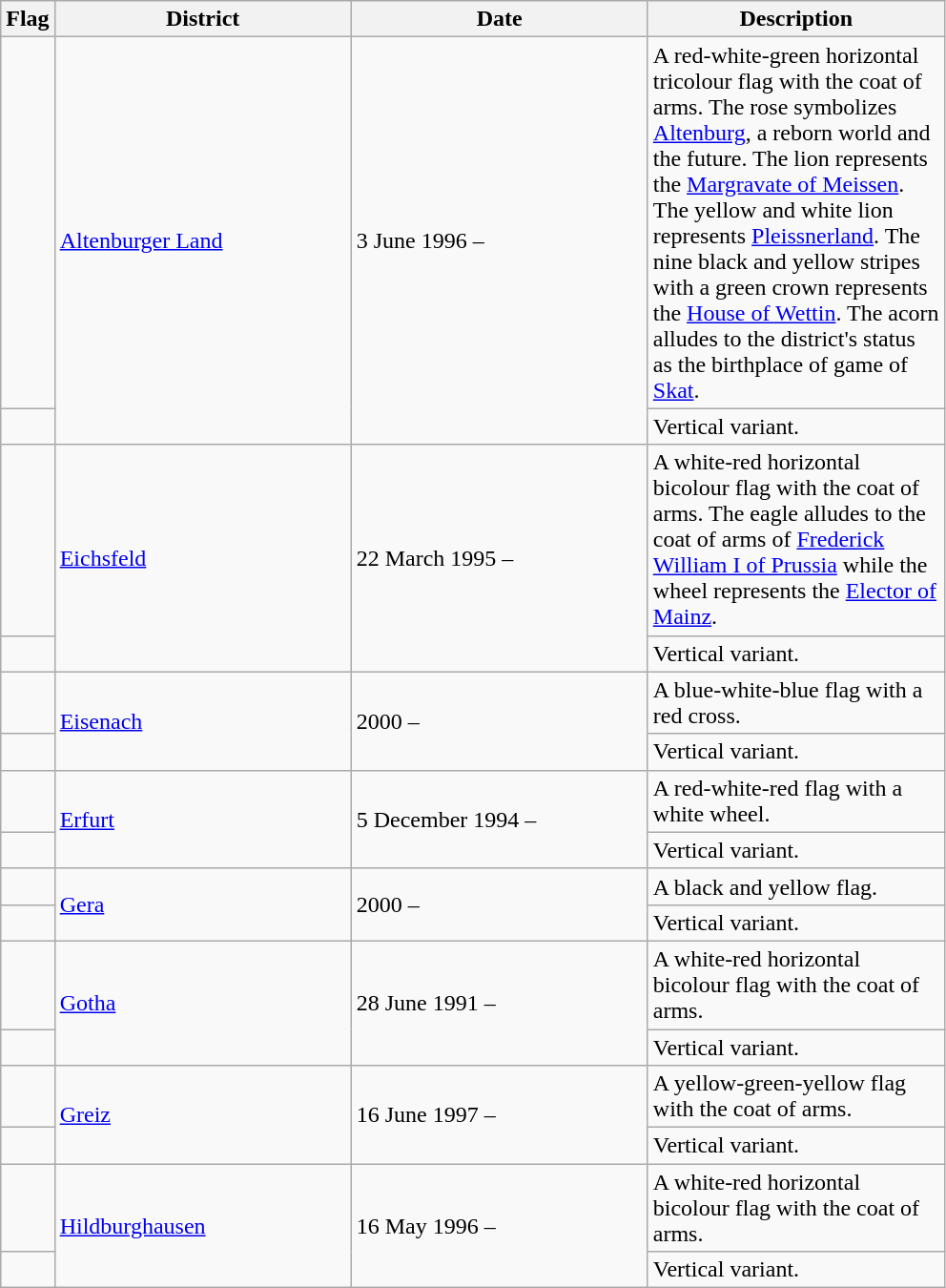<table class="wikitable">
<tr>
<th>Flag</th>
<th style="width:200px;">District</th>
<th style="width:200px;">Date</th>
<th style="width:200px;">Description</th>
</tr>
<tr>
<td></td>
<td rowspan="2"><a href='#'>Altenburger Land</a></td>
<td rowspan="2">3 June 1996 –</td>
<td>A red-white-green horizontal tricolour flag with the coat of arms. The rose symbolizes <a href='#'>Altenburg</a>, a reborn world and the future. The lion represents the <a href='#'>Margravate of Meissen</a>. The yellow and white lion represents <a href='#'>Pleissnerland</a>. The nine black and yellow stripes with a green crown represents the <a href='#'>House of Wettin</a>. The acorn alludes to the district's status as the birthplace of game of <a href='#'>Skat</a>.</td>
</tr>
<tr>
<td></td>
<td>Vertical variant.</td>
</tr>
<tr>
<td></td>
<td rowspan="2"><a href='#'>Eichsfeld</a></td>
<td rowspan="2">22 March 1995 –</td>
<td>A white-red horizontal bicolour flag with the coat of arms. The eagle alludes to the coat of arms of <a href='#'>Frederick William I of Prussia</a> while the wheel represents the <a href='#'>Elector of Mainz</a>.</td>
</tr>
<tr>
<td></td>
<td>Vertical variant.</td>
</tr>
<tr>
<td></td>
<td rowspan="2"><a href='#'>Eisenach</a></td>
<td rowspan="2">2000 –</td>
<td>A blue-white-blue flag with a red cross.</td>
</tr>
<tr>
<td></td>
<td>Vertical variant.</td>
</tr>
<tr>
<td></td>
<td rowspan="2"><a href='#'>Erfurt</a></td>
<td rowspan="2">5 December 1994 –</td>
<td>A red-white-red flag with a white wheel.</td>
</tr>
<tr>
<td></td>
<td>Vertical variant.</td>
</tr>
<tr>
<td></td>
<td rowspan="2"><a href='#'>Gera</a></td>
<td rowspan="2">2000 –</td>
<td>A black and yellow flag.</td>
</tr>
<tr>
<td></td>
<td>Vertical variant.</td>
</tr>
<tr>
<td></td>
<td rowspan="2"><a href='#'>Gotha</a></td>
<td rowspan="2">28 June 1991 –</td>
<td>A white-red horizontal bicolour flag with the coat of arms.</td>
</tr>
<tr>
<td></td>
<td>Vertical variant.</td>
</tr>
<tr>
<td></td>
<td rowspan="2"><a href='#'>Greiz</a></td>
<td rowspan="2">16 June 1997 –</td>
<td>A yellow-green-yellow flag with the coat of arms.</td>
</tr>
<tr>
<td></td>
<td>Vertical variant.</td>
</tr>
<tr>
<td></td>
<td rowspan="2"><a href='#'>Hildburghausen</a></td>
<td rowspan="2">16 May 1996 –</td>
<td>A white-red horizontal bicolour flag with the coat of arms.</td>
</tr>
<tr>
<td></td>
<td>Vertical variant.</td>
</tr>
</table>
